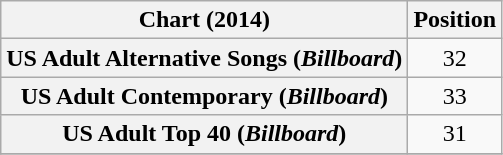<table class="wikitable sortable plainrowheaders">
<tr>
<th>Chart (2014)</th>
<th>Position</th>
</tr>
<tr>
<th scope="row">US Adult Alternative Songs (<em>Billboard</em>)</th>
<td style="text-align:center;">32</td>
</tr>
<tr>
<th scope="row">US Adult Contemporary (<em>Billboard</em>)</th>
<td style="text-align:center;">33</td>
</tr>
<tr>
<th scope="row">US Adult Top 40 (<em>Billboard</em>)</th>
<td style="text-align:center;">31</td>
</tr>
<tr>
</tr>
</table>
